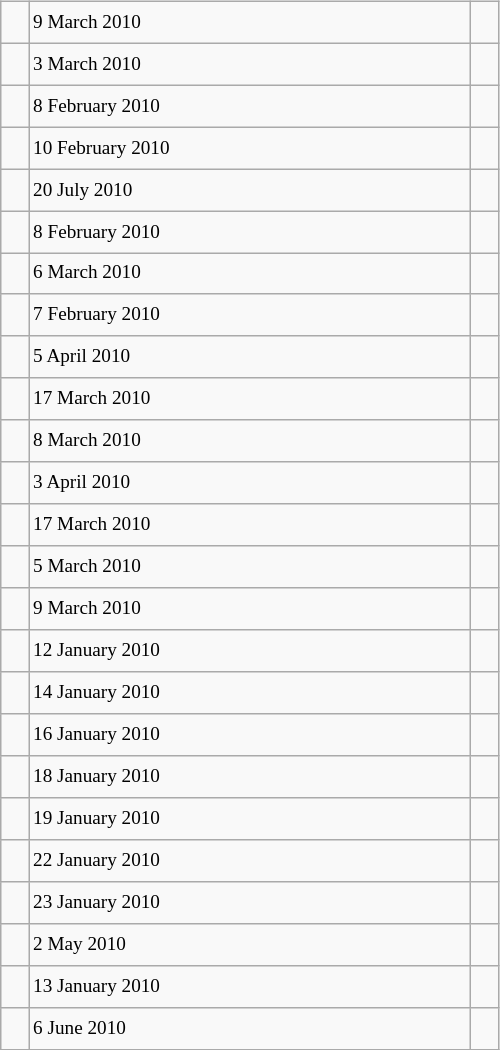<table class="wikitable" style="font-size: 80%; float: left; width: 26em; margin-right: 1em; height: 700px">
<tr>
<td></td>
<td>9 March 2010</td>
<td></td>
</tr>
<tr>
<td></td>
<td>3 March 2010</td>
<td></td>
</tr>
<tr>
<td></td>
<td>8 February 2010</td>
<td></td>
</tr>
<tr>
<td></td>
<td>10 February 2010</td>
<td></td>
</tr>
<tr>
<td></td>
<td>20 July 2010</td>
<td></td>
</tr>
<tr>
<td></td>
<td>8 February 2010</td>
<td></td>
</tr>
<tr>
<td></td>
<td>6 March 2010</td>
<td></td>
</tr>
<tr>
<td></td>
<td>7 February 2010</td>
<td></td>
</tr>
<tr>
<td></td>
<td>5 April 2010</td>
<td></td>
</tr>
<tr>
<td></td>
<td>17 March 2010</td>
<td></td>
</tr>
<tr>
<td></td>
<td>8 March 2010</td>
<td></td>
</tr>
<tr>
<td></td>
<td>3 April 2010</td>
<td></td>
</tr>
<tr>
<td></td>
<td>17 March 2010</td>
<td></td>
</tr>
<tr>
<td></td>
<td>5 March 2010</td>
<td></td>
</tr>
<tr>
<td></td>
<td>9 March 2010</td>
<td></td>
</tr>
<tr>
<td></td>
<td>12 January 2010</td>
<td></td>
</tr>
<tr>
<td></td>
<td>14 January 2010</td>
<td></td>
</tr>
<tr>
<td></td>
<td>16 January 2010</td>
<td></td>
</tr>
<tr>
<td></td>
<td>18 January 2010</td>
<td></td>
</tr>
<tr>
<td></td>
<td>19 January 2010</td>
<td></td>
</tr>
<tr>
<td></td>
<td>22 January 2010</td>
<td></td>
</tr>
<tr>
<td></td>
<td>23 January 2010</td>
<td></td>
</tr>
<tr>
<td></td>
<td>2 May 2010</td>
<td></td>
</tr>
<tr>
<td></td>
<td>13 January 2010</td>
<td></td>
</tr>
<tr>
<td></td>
<td>6 June 2010</td>
<td></td>
</tr>
</table>
